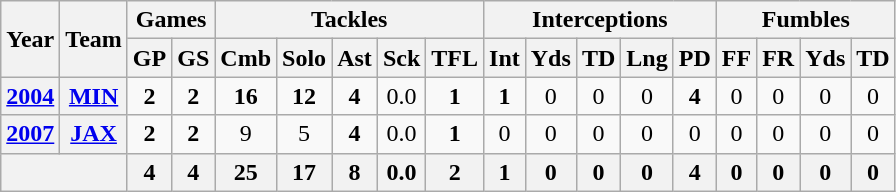<table class="wikitable" style="text-align:center">
<tr>
<th rowspan="2">Year</th>
<th rowspan="2">Team</th>
<th colspan="2">Games</th>
<th colspan="5">Tackles</th>
<th colspan="5">Interceptions</th>
<th colspan="4">Fumbles</th>
</tr>
<tr>
<th>GP</th>
<th>GS</th>
<th>Cmb</th>
<th>Solo</th>
<th>Ast</th>
<th>Sck</th>
<th>TFL</th>
<th>Int</th>
<th>Yds</th>
<th>TD</th>
<th>Lng</th>
<th>PD</th>
<th>FF</th>
<th>FR</th>
<th>Yds</th>
<th>TD</th>
</tr>
<tr>
<th><a href='#'>2004</a></th>
<th><a href='#'>MIN</a></th>
<td><strong>2</strong></td>
<td><strong>2</strong></td>
<td><strong>16</strong></td>
<td><strong>12</strong></td>
<td><strong>4</strong></td>
<td>0.0</td>
<td><strong>1</strong></td>
<td><strong>1</strong></td>
<td>0</td>
<td>0</td>
<td>0</td>
<td><strong>4</strong></td>
<td>0</td>
<td>0</td>
<td>0</td>
<td>0</td>
</tr>
<tr>
<th><a href='#'>2007</a></th>
<th><a href='#'>JAX</a></th>
<td><strong>2</strong></td>
<td><strong>2</strong></td>
<td>9</td>
<td>5</td>
<td><strong>4</strong></td>
<td>0.0</td>
<td><strong>1</strong></td>
<td>0</td>
<td>0</td>
<td>0</td>
<td>0</td>
<td>0</td>
<td>0</td>
<td>0</td>
<td>0</td>
<td>0</td>
</tr>
<tr>
<th colspan="2"></th>
<th>4</th>
<th>4</th>
<th>25</th>
<th>17</th>
<th>8</th>
<th>0.0</th>
<th>2</th>
<th>1</th>
<th>0</th>
<th>0</th>
<th>0</th>
<th>4</th>
<th>0</th>
<th>0</th>
<th>0</th>
<th>0</th>
</tr>
</table>
